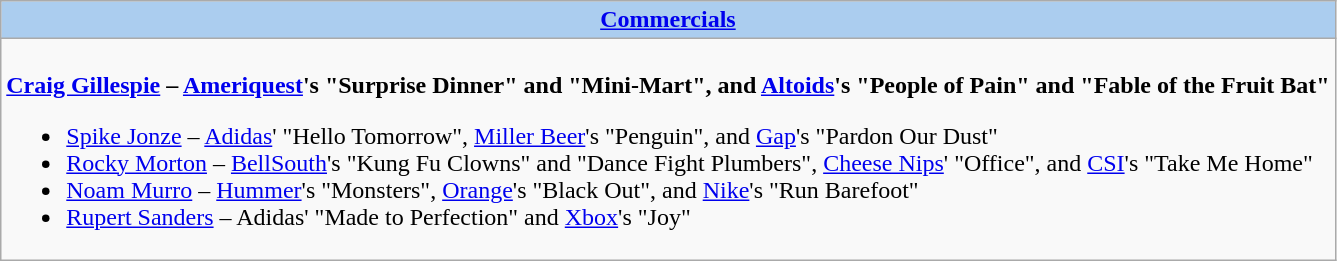<table class=wikitable style="width="100%">
<tr>
<th colspan="2" style="background:#abcdef;"><a href='#'>Commercials</a></th>
</tr>
<tr>
<td colspan="2" style="vertical-align:top;"><br><strong><a href='#'>Craig Gillespie</a> – <a href='#'>Ameriquest</a>'s "Surprise Dinner" and "Mini-Mart", and <a href='#'>Altoids</a>'s "People of Pain" and "Fable of the Fruit Bat"</strong><ul><li><a href='#'>Spike Jonze</a> – <a href='#'>Adidas</a>' "Hello Tomorrow", <a href='#'>Miller Beer</a>'s "Penguin", and <a href='#'>Gap</a>'s "Pardon Our Dust"</li><li><a href='#'>Rocky Morton</a> – <a href='#'>BellSouth</a>'s "Kung Fu Clowns" and "Dance Fight Plumbers", <a href='#'>Cheese Nips</a>' "Office", and <a href='#'>CSI</a>'s "Take Me Home"</li><li><a href='#'>Noam Murro</a> – <a href='#'>Hummer</a>'s "Monsters", <a href='#'>Orange</a>'s "Black Out", and <a href='#'>Nike</a>'s "Run Barefoot"</li><li><a href='#'>Rupert Sanders</a> – Adidas' "Made to Perfection" and <a href='#'>Xbox</a>'s "Joy"</li></ul></td>
</tr>
</table>
